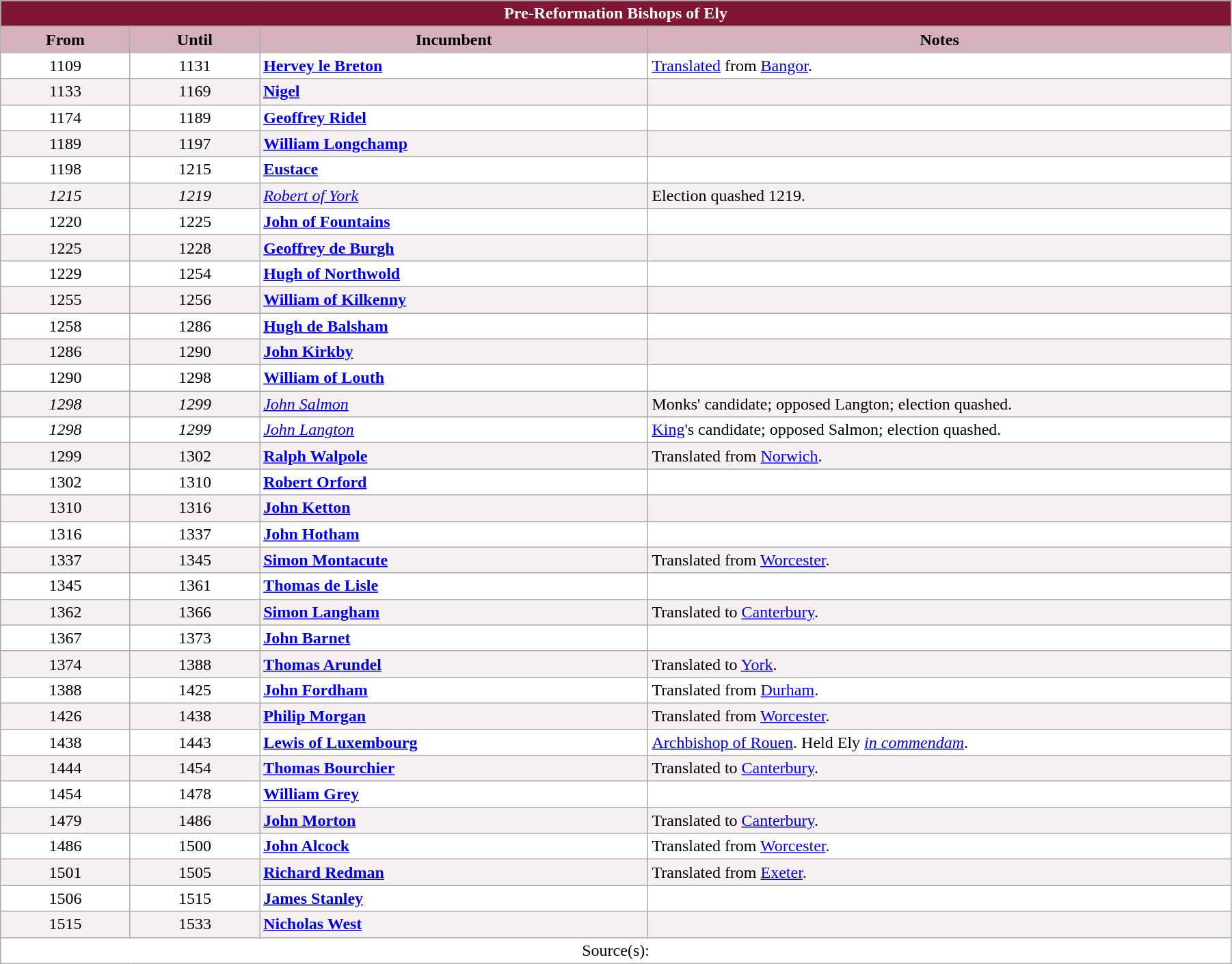<table class="wikitable" style="width:95%;" border="1" cellpadding="2">
<tr>
<th colspan="4" style="background-color: #7F1734; color: white;">Pre-Reformation Bishops of Ely</th>
</tr>
<tr valign=center>
<th style="background-color:#D4B1BB" width="10%">From</th>
<th style="background-color:#D4B1BB" width="10%">Until</th>
<th style="background-color:#D4B1BB" width="30%">Incumbent</th>
<th style="background-color:#D4B1BB" width="45%">Notes</th>
</tr>
<tr valign=top bgcolor="white">
<td align="center">1109</td>
<td align="center">1131</td>
<td><strong><a href='#'>Hervey le Breton</a></strong></td>
<td><a href='#'>Translated</a> from <a href='#'>Bangor</a>.</td>
</tr>
<tr valign=top bgcolor="#F7F0F2">
<td align="center">1133</td>
<td align="center">1169</td>
<td><strong><a href='#'>Nigel</a></strong></td>
<td></td>
</tr>
<tr valign=top bgcolor="white">
<td align="center">1174</td>
<td align="center">1189</td>
<td><strong><a href='#'>Geoffrey Ridel</a></strong></td>
<td></td>
</tr>
<tr valign=top bgcolor="#F7F0F2">
<td align="center">1189</td>
<td align="center">1197</td>
<td><strong><a href='#'>William Longchamp</a></strong></td>
<td></td>
</tr>
<tr valign=top bgcolor="white">
<td align="center">1198</td>
<td align="center">1215</td>
<td><strong><a href='#'>Eustace</a></strong></td>
<td></td>
</tr>
<tr valign=top bgcolor="#F7F0F2">
<td align="center"><em>1215</em></td>
<td align="center"><em>1219</em></td>
<td><em><a href='#'>Robert of York</a></em></td>
<td>Election quashed 1219.</td>
</tr>
<tr valign=top bgcolor="white">
<td align="center">1220</td>
<td align="center">1225</td>
<td><strong><a href='#'>John of Fountains</a></strong></td>
<td></td>
</tr>
<tr valign=top bgcolor="#F7F0F2">
<td align="center">1225</td>
<td align="center">1228</td>
<td><strong><a href='#'>Geoffrey de Burgh</a></strong></td>
<td></td>
</tr>
<tr valign=top bgcolor="white">
<td align="center">1229</td>
<td align="center">1254</td>
<td><strong><a href='#'>Hugh of Northwold</a></strong></td>
<td></td>
</tr>
<tr valign=top bgcolor="#F7F0F2">
<td align="center">1255</td>
<td align="center">1256</td>
<td><strong><a href='#'>William of Kilkenny</a></strong></td>
<td></td>
</tr>
<tr valign=top bgcolor="white">
<td align="center">1258</td>
<td align="center">1286</td>
<td> <strong><a href='#'>Hugh de Balsham</a></strong></td>
<td></td>
</tr>
<tr valign=top bgcolor="#F7F0F2">
<td align="center">1286</td>
<td align="center">1290</td>
<td><strong><a href='#'>John Kirkby</a></strong></td>
<td></td>
</tr>
<tr valign=top bgcolor="white">
<td align="center">1290</td>
<td align="center">1298</td>
<td><strong><a href='#'>William of Louth</a></strong></td>
<td></td>
</tr>
<tr valign=top bgcolor="#F7F0F2">
<td align="center"><em>1298</em></td>
<td align="center"><em>1299</em></td>
<td><em><a href='#'>John Salmon</a></em></td>
<td>Monks' candidate; opposed Langton; election quashed.</td>
</tr>
<tr valign=top bgcolor="white">
<td align="center"><em>1298</em></td>
<td align="center"><em>1299</em></td>
<td><em><a href='#'>John Langton</a></em></td>
<td><a href='#'>King</a>'s candidate; opposed Salmon; election quashed.</td>
</tr>
<tr valign=top bgcolor="#F7F0F2">
<td align="center">1299</td>
<td align="center">1302</td>
<td><strong><a href='#'>Ralph Walpole</a></strong></td>
<td>Translated from <a href='#'>Norwich</a>.</td>
</tr>
<tr valign=top bgcolor="white">
<td align="center">1302</td>
<td align="center">1310</td>
<td><strong><a href='#'>Robert Orford</a></strong></td>
<td></td>
</tr>
<tr valign=top bgcolor="#F7F0F2">
<td align="center">1310</td>
<td align="center">1316</td>
<td><strong><a href='#'>John Ketton</a></strong></td>
<td></td>
</tr>
<tr valign=top bgcolor="white">
<td align="center">1316</td>
<td align="center">1337</td>
<td><strong><a href='#'>John Hotham</a></strong></td>
<td></td>
</tr>
<tr valign=top bgcolor="#F7F0F2">
<td align="center">1337</td>
<td align="center">1345</td>
<td><strong><a href='#'>Simon Montacute</a></strong></td>
<td>Translated from <a href='#'>Worcester</a>.</td>
</tr>
<tr valign=top bgcolor="white">
<td align="center">1345</td>
<td align="center">1361</td>
<td><strong><a href='#'>Thomas de Lisle</a></strong></td>
<td></td>
</tr>
<tr valign=top bgcolor="#F7F0F2">
<td align="center">1362</td>
<td align="center">1366</td>
<td><strong><a href='#'>Simon Langham</a></strong></td>
<td>Translated to <a href='#'>Canterbury</a>.</td>
</tr>
<tr valign=top bgcolor="white">
<td align="center">1367</td>
<td align="center">1373</td>
<td><strong><a href='#'>John Barnet</a></strong></td>
<td></td>
</tr>
<tr valign=top bgcolor="#F7F0F2">
<td align="center">1374</td>
<td align="center">1388</td>
<td> <strong><a href='#'>Thomas Arundel</a></strong></td>
<td>Translated to <a href='#'>York</a>.</td>
</tr>
<tr valign=top bgcolor="white">
<td align="center">1388</td>
<td align="center">1425</td>
<td><strong><a href='#'>John Fordham</a></strong></td>
<td>Translated from <a href='#'>Durham</a>.</td>
</tr>
<tr valign=top bgcolor="#F7F0F2">
<td align="center">1426</td>
<td align="center">1438</td>
<td><strong><a href='#'>Philip Morgan</a></strong></td>
<td>Translated from <a href='#'>Worcester</a>.</td>
</tr>
<tr valign=top bgcolor="white">
<td align="center">1438</td>
<td align="center">1443</td>
<td><strong><a href='#'>Lewis of Luxembourg</a></strong></td>
<td><a href='#'>Archbishop of Rouen</a>. Held Ely <em><a href='#'>in commendam</a></em>.</td>
</tr>
<tr valign=top bgcolor="#F7F0F2">
<td align="center">1444</td>
<td align="center">1454</td>
<td> <strong><a href='#'>Thomas Bourchier</a></strong></td>
<td>Translated to <a href='#'>Canterbury</a>.</td>
</tr>
<tr valign=top bgcolor="white">
<td align="center">1454</td>
<td align="center">1478</td>
<td><strong><a href='#'>William Grey</a></strong></td>
<td></td>
</tr>
<tr valign=top bgcolor="#F7F0F2">
<td align="center">1479</td>
<td align="center">1486</td>
<td> <strong><a href='#'>John Morton</a></strong></td>
<td>Translated to <a href='#'>Canterbury</a>.</td>
</tr>
<tr valign=top bgcolor="white">
<td align="center">1486</td>
<td align="center">1500</td>
<td> <strong><a href='#'>John Alcock</a></strong></td>
<td>Translated from <a href='#'>Worcester</a>.</td>
</tr>
<tr valign=top bgcolor="#F7F0F2">
<td align="center">1501</td>
<td align="center">1505</td>
<td><strong><a href='#'>Richard Redman</a></strong></td>
<td>Translated from <a href='#'>Exeter</a>.</td>
</tr>
<tr valign=top bgcolor="white">
<td align="center">1506</td>
<td align="center">1515</td>
<td><strong><a href='#'>James Stanley</a></strong></td>
<td></td>
</tr>
<tr valign=top bgcolor="#F7F0F2">
<td align="center">1515</td>
<td align="center">1533</td>
<td><strong><a href='#'>Nicholas West</a></strong></td>
<td></td>
</tr>
<tr valign=top bgcolor="white">
<td align=center colspan="4">Source(s):</td>
</tr>
</table>
